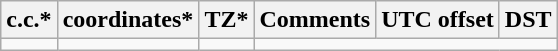<table class="wikitable sortable">
<tr>
<th>c.c.*</th>
<th>coordinates*</th>
<th>TZ*</th>
<th>Comments</th>
<th>UTC offset</th>
<th>DST</th>
</tr>
<tr --->
<td></td>
<td></td>
<td></td>
</tr>
</table>
